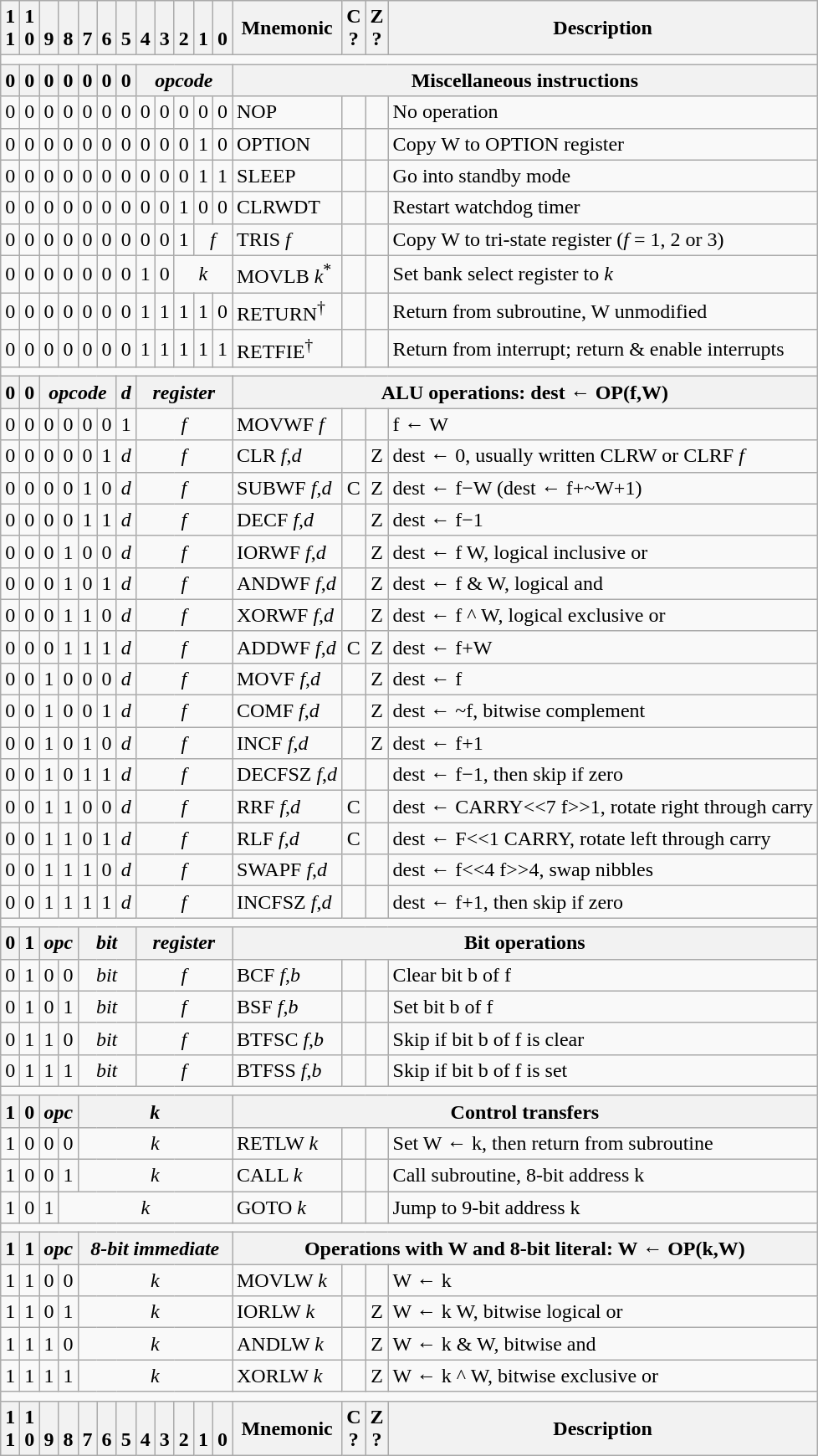<table class="wikitable" style="text-align:center">
<tr>
<th>1<br>1</th>
<th>1<br>0</th>
<th><br>9</th>
<th><br>8</th>
<th><br>7</th>
<th><br>6</th>
<th><br>5</th>
<th><br>4</th>
<th><br>3</th>
<th><br>2</th>
<th><br>1</th>
<th><br>0</th>
<th>Mnemonic</th>
<th>C<br>?</th>
<th>Z<br>?</th>
<th>Description</th>
</tr>
<tr>
<td colspan=16></td>
</tr>
<tr>
<th>0</th>
<th>0</th>
<th>0</th>
<th>0</th>
<th>0</th>
<th>0</th>
<th>0</th>
<th colspan=5><em>opcode</em></th>
<th colspan=4>Miscellaneous instructions</th>
</tr>
<tr>
<td>0</td>
<td>0</td>
<td>0</td>
<td>0</td>
<td>0</td>
<td>0</td>
<td>0</td>
<td>0</td>
<td>0</td>
<td>0</td>
<td>0</td>
<td>0</td>
<td align=left>NOP</td>
<td></td>
<td></td>
<td align=left>No operation</td>
</tr>
<tr>
<td>0</td>
<td>0</td>
<td>0</td>
<td>0</td>
<td>0</td>
<td>0</td>
<td>0</td>
<td>0</td>
<td>0</td>
<td>0</td>
<td>1</td>
<td>0</td>
<td align=left>OPTION</td>
<td></td>
<td></td>
<td align=left>Copy W to OPTION register</td>
</tr>
<tr>
<td>0</td>
<td>0</td>
<td>0</td>
<td>0</td>
<td>0</td>
<td>0</td>
<td>0</td>
<td>0</td>
<td>0</td>
<td>0</td>
<td>1</td>
<td>1</td>
<td align=left>SLEEP</td>
<td></td>
<td></td>
<td align=left>Go into standby mode</td>
</tr>
<tr>
<td>0</td>
<td>0</td>
<td>0</td>
<td>0</td>
<td>0</td>
<td>0</td>
<td>0</td>
<td>0</td>
<td>0</td>
<td>1</td>
<td>0</td>
<td>0</td>
<td align=left>CLRWDT</td>
<td></td>
<td></td>
<td align=left>Restart watchdog timer</td>
</tr>
<tr>
<td>0</td>
<td>0</td>
<td>0</td>
<td>0</td>
<td>0</td>
<td>0</td>
<td>0</td>
<td>0</td>
<td>0</td>
<td>1</td>
<td colspan=2><em>f</em></td>
<td align=left>TRIS <em>f</em></td>
<td></td>
<td></td>
<td align=left>Copy W to tri-state register (<em>f</em> = 1, 2 or 3)</td>
</tr>
<tr>
<td>0</td>
<td>0</td>
<td>0</td>
<td>0</td>
<td>0</td>
<td>0</td>
<td>0</td>
<td>1</td>
<td>0</td>
<td colspan=3><em>k</em></td>
<td align=left>MOVLB <em>k</em><sup>*</sup></td>
<td></td>
<td></td>
<td align=left>Set bank select register to <em>k</em></td>
</tr>
<tr>
<td>0</td>
<td>0</td>
<td>0</td>
<td>0</td>
<td>0</td>
<td>0</td>
<td>0</td>
<td>1</td>
<td>1</td>
<td>1</td>
<td>1</td>
<td>0</td>
<td align=left>RETURN<sup>†</sup></td>
<td></td>
<td></td>
<td align=left>Return from subroutine, W unmodified</td>
</tr>
<tr>
<td>0</td>
<td>0</td>
<td>0</td>
<td>0</td>
<td>0</td>
<td>0</td>
<td>0</td>
<td>1</td>
<td>1</td>
<td>1</td>
<td>1</td>
<td>1</td>
<td align=left>RETFIE<sup>†</sup></td>
<td></td>
<td></td>
<td align=left>Return from interrupt; return & enable interrupts</td>
</tr>
<tr>
<td colspan=16></td>
</tr>
<tr>
<th>0</th>
<th>0</th>
<th colspan=4><em>opcode</em></th>
<th><em>d</em></th>
<th colspan=5><em>register</em></th>
<th colspan=4>ALU operations: dest ← OP(f,W)</th>
</tr>
<tr>
<td>0</td>
<td>0</td>
<td>0</td>
<td>0</td>
<td>0</td>
<td>0</td>
<td>1</td>
<td colspan=5><em>f</em></td>
<td align=left>MOVWF <em>f</em></td>
<td></td>
<td></td>
<td align=left>f ← W</td>
</tr>
<tr>
<td>0</td>
<td>0</td>
<td>0</td>
<td>0</td>
<td>0</td>
<td>1</td>
<td><em>d</em></td>
<td colspan=5><em>f</em></td>
<td align=left>CLR <em>f</em>,<em>d</em></td>
<td></td>
<td>Z</td>
<td align=left>dest ← 0, usually written CLRW or CLRF <em>f</em></td>
</tr>
<tr>
<td>0</td>
<td>0</td>
<td>0</td>
<td>0</td>
<td>1</td>
<td>0</td>
<td><em>d</em></td>
<td colspan=5><em>f</em></td>
<td align=left>SUBWF <em>f</em>,<em>d</em></td>
<td>C</td>
<td>Z</td>
<td align=left>dest ← f−W (dest ← f+~W+1)</td>
</tr>
<tr>
<td>0</td>
<td>0</td>
<td>0</td>
<td>0</td>
<td>1</td>
<td>1</td>
<td><em>d</em></td>
<td colspan=5><em>f</em></td>
<td align=left>DECF <em>f</em>,<em>d</em></td>
<td></td>
<td>Z</td>
<td align=left>dest ← f−1</td>
</tr>
<tr>
<td>0</td>
<td>0</td>
<td>0</td>
<td>1</td>
<td>0</td>
<td>0</td>
<td><em>d</em></td>
<td colspan=5><em>f</em></td>
<td align=left>IORWF <em>f</em>,<em>d</em></td>
<td></td>
<td>Z</td>
<td align=left>dest ← f  W, logical inclusive or</td>
</tr>
<tr>
<td>0</td>
<td>0</td>
<td>0</td>
<td>1</td>
<td>0</td>
<td>1</td>
<td><em>d</em></td>
<td colspan=5><em>f</em></td>
<td align=left>ANDWF <em>f</em>,<em>d</em></td>
<td></td>
<td>Z</td>
<td align=left>dest ← f & W, logical and</td>
</tr>
<tr>
<td>0</td>
<td>0</td>
<td>0</td>
<td>1</td>
<td>1</td>
<td>0</td>
<td><em>d</em></td>
<td colspan=5><em>f</em></td>
<td align=left>XORWF <em>f</em>,<em>d</em></td>
<td></td>
<td>Z</td>
<td align=left>dest ← f ^ W, logical exclusive or</td>
</tr>
<tr>
<td>0</td>
<td>0</td>
<td>0</td>
<td>1</td>
<td>1</td>
<td>1</td>
<td><em>d</em></td>
<td colspan=5><em>f</em></td>
<td align=left>ADDWF <em>f</em>,<em>d</em></td>
<td>C</td>
<td>Z</td>
<td align=left>dest ← f+W</td>
</tr>
<tr>
<td>0</td>
<td>0</td>
<td>1</td>
<td>0</td>
<td>0</td>
<td>0</td>
<td><em>d</em></td>
<td colspan=5><em>f</em></td>
<td align=left>MOVF <em>f</em>,<em>d</em></td>
<td></td>
<td>Z</td>
<td align=left>dest ← f</td>
</tr>
<tr>
<td>0</td>
<td>0</td>
<td>1</td>
<td>0</td>
<td>0</td>
<td>1</td>
<td><em>d</em></td>
<td colspan=5><em>f</em></td>
<td align=left>COMF <em>f</em>,<em>d</em></td>
<td></td>
<td>Z</td>
<td align=left>dest ← ~f, bitwise complement</td>
</tr>
<tr>
<td>0</td>
<td>0</td>
<td>1</td>
<td>0</td>
<td>1</td>
<td>0</td>
<td><em>d</em></td>
<td colspan=5><em>f</em></td>
<td align=left>INCF <em>f</em>,<em>d</em></td>
<td></td>
<td>Z</td>
<td align=left>dest ← f+1</td>
</tr>
<tr>
<td>0</td>
<td>0</td>
<td>1</td>
<td>0</td>
<td>1</td>
<td>1</td>
<td><em>d</em></td>
<td colspan=5><em>f</em></td>
<td align=left>DECFSZ <em>f</em>,<em>d</em></td>
<td></td>
<td></td>
<td align=left>dest ← f−1, then skip if zero</td>
</tr>
<tr>
<td>0</td>
<td>0</td>
<td>1</td>
<td>1</td>
<td>0</td>
<td>0</td>
<td><em>d</em></td>
<td colspan=5><em>f</em></td>
<td align=left>RRF <em>f</em>,<em>d</em></td>
<td>C</td>
<td></td>
<td align=left>dest ← CARRY<<7  f>>1, rotate right through carry</td>
</tr>
<tr>
<td>0</td>
<td>0</td>
<td>1</td>
<td>1</td>
<td>0</td>
<td>1</td>
<td><em>d</em></td>
<td colspan=5><em>f</em></td>
<td align=left>RLF <em>f</em>,<em>d</em></td>
<td>C</td>
<td></td>
<td align=left>dest ← F<<1  CARRY, rotate left through carry</td>
</tr>
<tr>
<td>0</td>
<td>0</td>
<td>1</td>
<td>1</td>
<td>1</td>
<td>0</td>
<td><em>d</em></td>
<td colspan=5><em>f</em></td>
<td align=left>SWAPF <em>f</em>,<em>d</em></td>
<td></td>
<td></td>
<td align=left>dest ← f<<4  f>>4, swap nibbles</td>
</tr>
<tr>
<td>0</td>
<td>0</td>
<td>1</td>
<td>1</td>
<td>1</td>
<td>1</td>
<td><em>d</em></td>
<td colspan=5><em>f</em></td>
<td align=left>INCFSZ <em>f</em>,<em>d</em></td>
<td></td>
<td></td>
<td align=left>dest ← f+1, then skip if zero</td>
</tr>
<tr>
<td colspan=16></td>
</tr>
<tr>
<th>0</th>
<th>1</th>
<th colspan=2><em>opc</em></th>
<th colspan=3><em>bit</em></th>
<th colspan=5><em>register</em></th>
<th colspan=4>Bit operations</th>
</tr>
<tr>
<td>0</td>
<td>1</td>
<td>0</td>
<td>0</td>
<td colspan=3><em>bit</em></td>
<td colspan=5><em>f</em></td>
<td align=left>BCF <em>f</em>,<em>b</em></td>
<td></td>
<td></td>
<td align=left>Clear bit b of f</td>
</tr>
<tr>
<td>0</td>
<td>1</td>
<td>0</td>
<td>1</td>
<td colspan=3><em>bit</em></td>
<td colspan=5><em>f</em></td>
<td align=left>BSF <em>f</em>,<em>b</em></td>
<td></td>
<td></td>
<td align=left>Set bit b of f</td>
</tr>
<tr>
<td>0</td>
<td>1</td>
<td>1</td>
<td>0</td>
<td colspan=3><em>bit</em></td>
<td colspan=5><em>f</em></td>
<td align=left>BTFSC <em>f</em>,<em>b</em></td>
<td></td>
<td></td>
<td align=left>Skip if bit b of f is clear</td>
</tr>
<tr>
<td>0</td>
<td>1</td>
<td>1</td>
<td>1</td>
<td colspan=3><em>bit</em></td>
<td colspan=5><em>f</em></td>
<td align=left>BTFSS <em>f</em>,<em>b</em></td>
<td></td>
<td></td>
<td align=left>Skip if bit b of f is set</td>
</tr>
<tr>
<td colspan=16></td>
</tr>
<tr>
<th>1</th>
<th>0</th>
<th colspan=2><em>opc</em></th>
<th colspan=8><em>k</em></th>
<th colspan=4>Control transfers</th>
</tr>
<tr>
<td>1</td>
<td>0</td>
<td>0</td>
<td>0</td>
<td colspan=8><em>k</em></td>
<td align=left>RETLW <em>k</em></td>
<td></td>
<td></td>
<td align=left>Set W ← k, then return from subroutine</td>
</tr>
<tr>
<td>1</td>
<td>0</td>
<td>0</td>
<td>1</td>
<td colspan=8><em>k</em></td>
<td align=left>CALL <em>k</em></td>
<td></td>
<td></td>
<td align=left>Call subroutine, 8-bit address k</td>
</tr>
<tr>
<td>1</td>
<td>0</td>
<td>1</td>
<td colspan=9><em>k</em></td>
<td align=left>GOTO <em>k</em></td>
<td></td>
<td></td>
<td align=left>Jump to 9-bit address k</td>
</tr>
<tr>
<td colspan=16></td>
</tr>
<tr>
<th>1</th>
<th>1</th>
<th colspan=2><em>opc</em></th>
<th colspan=8><em>8-bit immediate</em></th>
<th colspan=4>Operations with W and 8-bit literal: W ← OP(k,W)</th>
</tr>
<tr>
<td>1</td>
<td>1</td>
<td>0</td>
<td>0</td>
<td colspan=8><em>k</em></td>
<td align=left>MOVLW <em>k</em></td>
<td></td>
<td></td>
<td align=left>W ← k</td>
</tr>
<tr>
<td>1</td>
<td>1</td>
<td>0</td>
<td>1</td>
<td colspan=8><em>k</em></td>
<td align=left>IORLW <em>k</em></td>
<td></td>
<td>Z</td>
<td align=left>W ← k  W, bitwise logical or</td>
</tr>
<tr>
<td>1</td>
<td>1</td>
<td>1</td>
<td>0</td>
<td colspan=8><em>k</em></td>
<td align=left>ANDLW <em>k</em></td>
<td></td>
<td>Z</td>
<td align=left>W ← k & W, bitwise and</td>
</tr>
<tr>
<td>1</td>
<td>1</td>
<td>1</td>
<td>1</td>
<td colspan=8><em>k</em></td>
<td align=left>XORLW <em>k</em></td>
<td></td>
<td>Z</td>
<td align=left>W ← k ^ W, bitwise exclusive or</td>
</tr>
<tr>
<td colspan=16></td>
</tr>
<tr>
<th>1<br>1</th>
<th>1<br>0</th>
<th><br>9</th>
<th><br>8</th>
<th><br>7</th>
<th><br>6</th>
<th><br>5</th>
<th><br>4</th>
<th><br>3</th>
<th><br>2</th>
<th><br>1</th>
<th><br>0</th>
<th>Mnemonic</th>
<th>C<br>?</th>
<th>Z<br>?</th>
<th>Description</th>
</tr>
</table>
